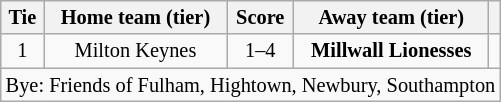<table class="wikitable" style="text-align:center; font-size:85%">
<tr>
<th>Tie</th>
<th>Home team (tier)</th>
<th>Score</th>
<th>Away team (tier)</th>
<th></th>
</tr>
<tr>
<td align="center">1</td>
<td>Milton Keynes</td>
<td align="center">1–4</td>
<td><strong>Millwall Lionesses</strong></td>
<td></td>
</tr>
<tr>
<td colspan="5" align="center">Bye: Friends of Fulham, Hightown, Newbury, Southampton</td>
</tr>
</table>
